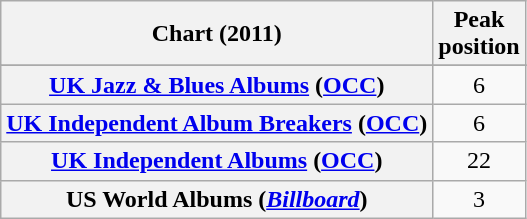<table class="wikitable sortable plainrowheaders" style="text-align:center">
<tr>
<th scope="col">Chart (2011)</th>
<th scope="col">Peak<br>position</th>
</tr>
<tr>
</tr>
<tr>
</tr>
<tr>
</tr>
<tr>
</tr>
<tr>
<th scope="row"><a href='#'>UK Jazz & Blues Albums</a> (<a href='#'>OCC</a>)</th>
<td>6</td>
</tr>
<tr>
<th scope="row"><a href='#'>UK Independent Album Breakers</a> (<a href='#'>OCC</a>)</th>
<td>6</td>
</tr>
<tr>
<th scope="row"><a href='#'>UK Independent Albums</a> (<a href='#'>OCC</a>)</th>
<td>22</td>
</tr>
<tr>
<th scope="row">US World Albums (<em><a href='#'>Billboard</a></em>)</th>
<td>3</td>
</tr>
</table>
